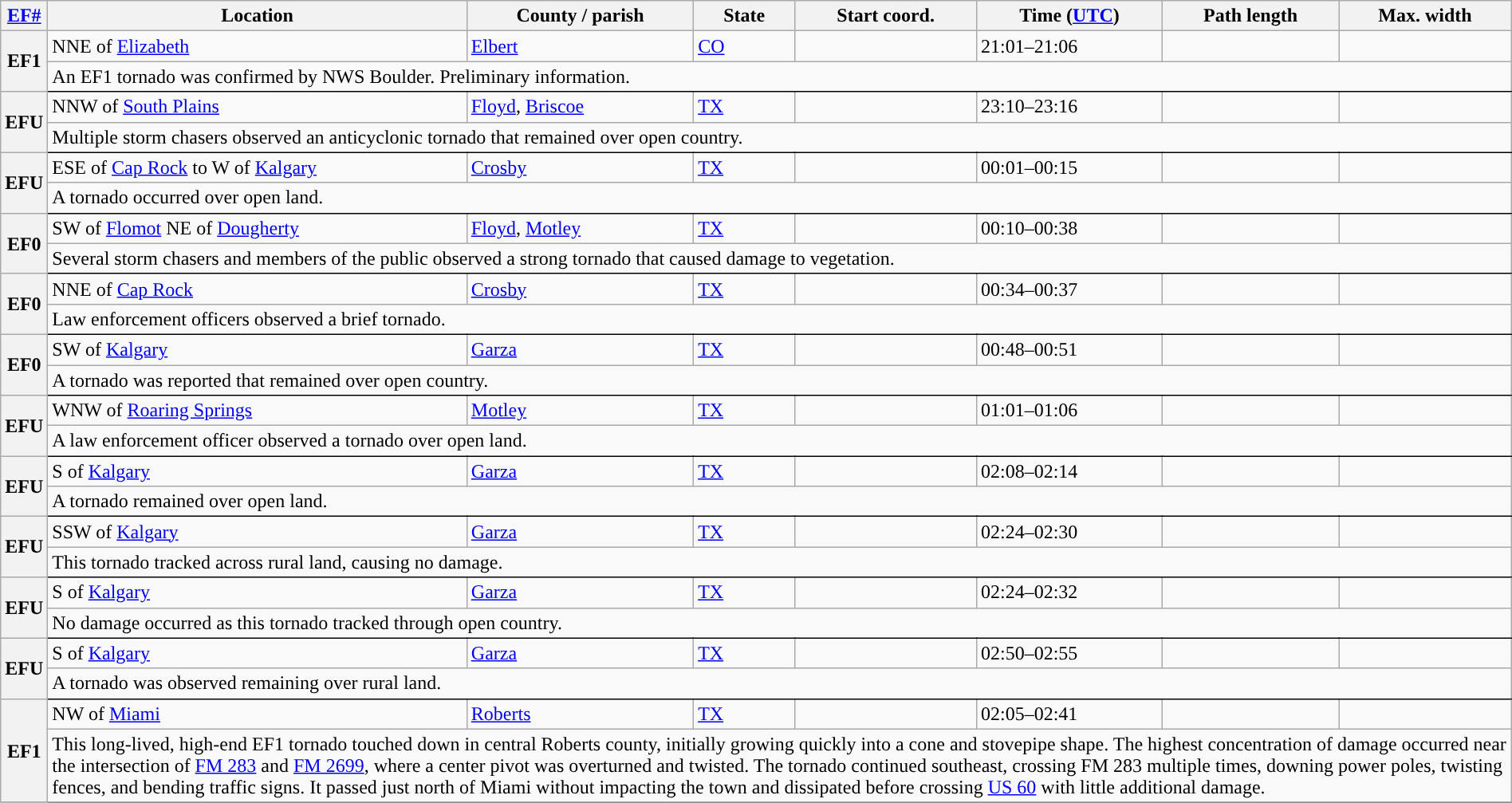<table class="wikitable sortable" style="width:100%;">
<tr>
<th scope="col" width="2%" align="center"><a href='#'>EF#</a></th>
<th scope="col" align="center" class="unsortable">Location</th>
<th scope="col" align="center" class="unsortable">County / parish</th>
<th scope="col" align="center">State</th>
<th scope="col" align="center">Start coord.</th>
<th scope="col" align="center">Time (<a href='#'>UTC</a>)</th>
<th scope="col" align="center">Path length</th>
<th scope="col" align="center">Max. width</th>
</tr>
<tr>
<th scope="row" rowspan="2" style="background-color:#">EF1</th>
<td>NNE of <a href='#'>Elizabeth</a></td>
<td><a href='#'>Elbert</a></td>
<td><a href='#'>CO</a></td>
<td></td>
<td>21:01–21:06</td>
<td></td>
<td></td>
</tr>
<tr class="expand-child">
<td colspan="8" style=" border-bottom: 1px solid black;">An EF1 tornado was confirmed by NWS Boulder. Preliminary information.</td>
</tr>
<tr>
<th scope="row" rowspan="2" style="background-color:#">EFU</th>
<td>NNW of <a href='#'>South Plains</a></td>
<td><a href='#'>Floyd</a>, <a href='#'>Briscoe</a></td>
<td><a href='#'>TX</a></td>
<td></td>
<td>23:10–23:16</td>
<td></td>
<td></td>
</tr>
<tr class="expand-child">
<td colspan="8" style=" border-bottom: 1px solid black;">Multiple storm chasers observed an anticyclonic tornado that remained over open country.</td>
</tr>
<tr>
<th scope="row" rowspan="2" style="background-color:#">EFU</th>
<td>ESE of <a href='#'>Cap Rock</a> to W of <a href='#'>Kalgary</a></td>
<td><a href='#'>Crosby</a></td>
<td><a href='#'>TX</a></td>
<td></td>
<td>00:01–00:15</td>
<td></td>
<td></td>
</tr>
<tr class="expand-child">
<td colspan="8" style=" border-bottom: 1px solid black;">A tornado occurred over open land.</td>
</tr>
<tr>
<th scope="row" rowspan="2" style="background-color:#">EF0</th>
<td>SW of <a href='#'>Flomot</a> NE of <a href='#'>Dougherty</a></td>
<td><a href='#'>Floyd</a>, <a href='#'>Motley</a></td>
<td><a href='#'>TX</a></td>
<td></td>
<td>00:10–00:38</td>
<td></td>
<td></td>
</tr>
<tr class="expand-child">
<td colspan="8" style=" border-bottom: 1px solid black;">Several storm chasers and members of the public observed a strong tornado that caused damage to vegetation.</td>
</tr>
<tr>
<th scope="row" rowspan="2" style="background-color:#">EF0</th>
<td>NNE of <a href='#'>Cap Rock</a></td>
<td><a href='#'>Crosby</a></td>
<td><a href='#'>TX</a></td>
<td></td>
<td>00:34–00:37</td>
<td></td>
<td></td>
</tr>
<tr class="expand-child">
<td colspan="8" style=" border-bottom: 1px solid black;">Law enforcement officers observed a brief tornado.</td>
</tr>
<tr>
<th scope="row" rowspan="2" style="background-color:#">EF0</th>
<td>SW of <a href='#'>Kalgary</a></td>
<td><a href='#'>Garza</a></td>
<td><a href='#'>TX</a></td>
<td></td>
<td>00:48–00:51</td>
<td></td>
<td></td>
</tr>
<tr class="expand-child">
<td colspan="8" style=" border-bottom: 1px solid black;">A tornado was reported that remained over open country.</td>
</tr>
<tr>
<th scope="row" rowspan="2" style="background-color:#">EFU</th>
<td>WNW of <a href='#'>Roaring Springs</a></td>
<td><a href='#'>Motley</a></td>
<td><a href='#'>TX</a></td>
<td></td>
<td>01:01–01:06</td>
<td></td>
<td></td>
</tr>
<tr class="expand-child">
<td colspan="8" style=" border-bottom: 1px solid black;">A law enforcement officer observed a tornado over open land.</td>
</tr>
<tr>
<th scope="row" rowspan="2" style="background-color:#">EFU</th>
<td>S of <a href='#'>Kalgary</a></td>
<td><a href='#'>Garza</a></td>
<td><a href='#'>TX</a></td>
<td></td>
<td>02:08–02:14</td>
<td></td>
<td></td>
</tr>
<tr class="expand-child">
<td colspan="8" style=" border-bottom: 1px solid black;">A tornado remained over open land.</td>
</tr>
<tr>
<th scope="row" rowspan="2" style="background-color:#">EFU</th>
<td>SSW of <a href='#'>Kalgary</a></td>
<td><a href='#'>Garza</a></td>
<td><a href='#'>TX</a></td>
<td></td>
<td>02:24–02:30</td>
<td></td>
<td></td>
</tr>
<tr class="expand-child">
<td colspan="8" style=" border-bottom: 1px solid black;">This tornado tracked across rural land, causing no damage.</td>
</tr>
<tr>
<th scope="row" rowspan="2" style="background-color:#">EFU</th>
<td>S of <a href='#'>Kalgary</a></td>
<td><a href='#'>Garza</a></td>
<td><a href='#'>TX</a></td>
<td></td>
<td>02:24–02:32</td>
<td></td>
<td></td>
</tr>
<tr class="expand-child">
<td colspan="8" style=" border-bottom: 1px solid black;">No damage occurred as this tornado tracked through open country.</td>
</tr>
<tr>
<th scope="row" rowspan="2" style="background-color:#">EFU</th>
<td>S of <a href='#'>Kalgary</a></td>
<td><a href='#'>Garza</a></td>
<td><a href='#'>TX</a></td>
<td></td>
<td>02:50–02:55</td>
<td></td>
<td></td>
</tr>
<tr class="expand-child">
<td colspan="8" style=" border-bottom: 1px solid black;">A tornado was observed remaining over rural land.</td>
</tr>
<tr>
<th scope="row" rowspan="2" style="background-color:#">EF1</th>
<td>NW of <a href='#'>Miami</a></td>
<td><a href='#'>Roberts</a></td>
<td><a href='#'>TX</a></td>
<td></td>
<td>02:05–02:41</td>
<td></td>
<td></td>
</tr>
<tr class="expand-child">
<td colspan="8" style=" border-bottom: 1px solid black;">This long-lived, high-end EF1 tornado touched down in central Roberts county, initially growing quickly into a cone and stovepipe shape. The highest concentration of damage occurred near the intersection of <a href='#'>FM 283</a> and <a href='#'>FM 2699</a>, where a center pivot was overturned and twisted. The tornado continued southeast, crossing FM 283 multiple times, downing power poles, twisting fences, and bending traffic signs. It passed just north of Miami without impacting the town and dissipated before crossing <a href='#'>US 60</a> with little additional damage.</td>
</tr>
<tr>
</tr>
</table>
